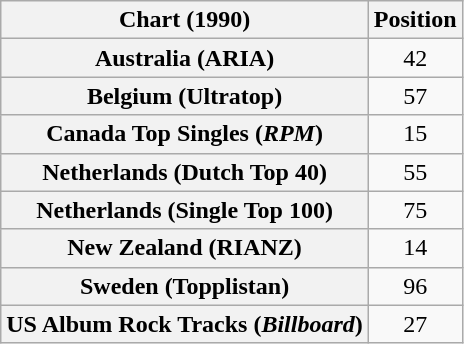<table class="wikitable sortable plainrowheaders" style="text-align:center">
<tr>
<th>Chart (1990)</th>
<th>Position</th>
</tr>
<tr>
<th scope="row">Australia (ARIA)</th>
<td>42</td>
</tr>
<tr>
<th scope="row">Belgium (Ultratop)</th>
<td>57</td>
</tr>
<tr>
<th scope="row">Canada Top Singles (<em>RPM</em>)</th>
<td>15</td>
</tr>
<tr>
<th scope="row">Netherlands (Dutch Top 40)</th>
<td>55</td>
</tr>
<tr>
<th scope="row">Netherlands (Single Top 100)</th>
<td>75</td>
</tr>
<tr>
<th scope="row">New Zealand (RIANZ)</th>
<td>14</td>
</tr>
<tr>
<th scope="row">Sweden (Topplistan)</th>
<td>96</td>
</tr>
<tr>
<th scope="row">US Album Rock Tracks (<em>Billboard</em>)</th>
<td>27</td>
</tr>
</table>
